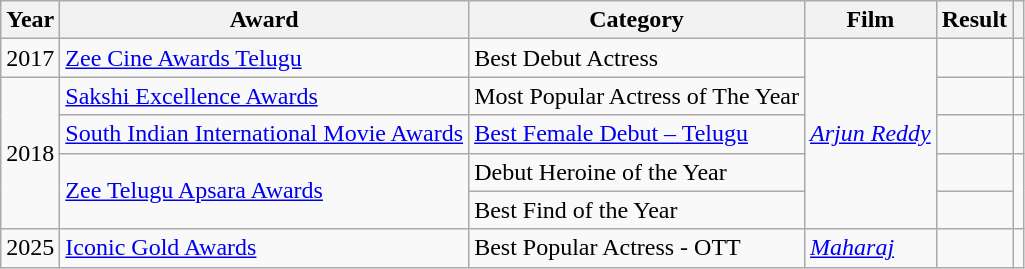<table class="wikitable">
<tr>
<th scope="col">Year</th>
<th scope="col">Award</th>
<th scope="col">Category</th>
<th scope="col">Film</th>
<th scope="col">Result</th>
<th scope="col" class="unsortable"></th>
</tr>
<tr>
<td>2017</td>
<td><a href='#'>Zee Cine Awards Telugu</a></td>
<td>Best Debut Actress</td>
<td rowspan="5"><em><a href='#'>Arjun Reddy</a></em></td>
<td></td>
<td></td>
</tr>
<tr>
<td rowspan="4">2018</td>
<td><a href='#'>Sakshi Excellence Awards</a></td>
<td>Most Popular Actress of The Year</td>
<td></td>
<td></td>
</tr>
<tr>
<td><a href='#'>South Indian International Movie Awards</a></td>
<td><a href='#'>Best Female Debut – Telugu</a></td>
<td></td>
<td></td>
</tr>
<tr>
<td rowspan="2"><a href='#'>Zee Telugu Apsara Awards</a></td>
<td>Debut Heroine of the Year</td>
<td></td>
<td rowspan="2"></td>
</tr>
<tr>
<td>Best Find of the Year</td>
<td></td>
</tr>
<tr>
<td>2025</td>
<td><a href='#'>Iconic Gold Awards</a></td>
<td>Best Popular Actress - OTT</td>
<td><em><a href='#'>Maharaj</a></em></td>
<td></td>
<td></td>
</tr>
</table>
